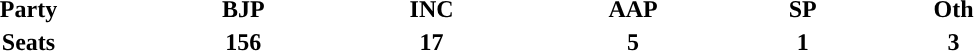<table style="width:60%; text-align:center;">
<tr>
<th><strong>Party</strong></th>
<td><strong>BJP</strong></td>
<td><strong>INC</strong></td>
<td><strong>AAP</strong></td>
<td><strong>SP</strong></td>
<td><strong>Oth</strong></td>
</tr>
<tr>
<th><strong>Seats</strong></th>
<td><strong>156</strong></td>
<td><strong>17</strong></td>
<td><strong>5</strong></td>
<td><strong>1</strong></td>
<td><strong>3</strong></td>
</tr>
</table>
